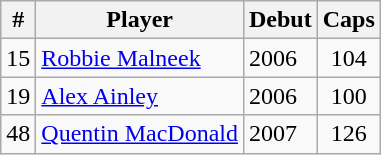<table class="wikitable" style="text-align:center">
<tr>
<th>#</th>
<th>Player</th>
<th>Debut</th>
<th>Caps</th>
</tr>
<tr>
<td>15</td>
<td align="left"><a href='#'>Robbie Malneek</a></td>
<td align="left">2006</td>
<td>104</td>
</tr>
<tr>
<td>19</td>
<td align="left"><a href='#'>Alex Ainley</a></td>
<td align="left">2006</td>
<td>100</td>
</tr>
<tr>
<td>48</td>
<td align="left"><a href='#'>Quentin MacDonald</a></td>
<td align="left">2007</td>
<td>126</td>
</tr>
</table>
